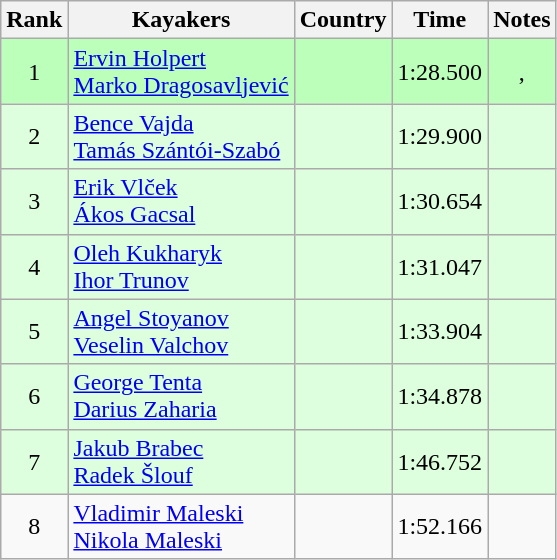<table class="wikitable" style="text-align:center">
<tr>
<th>Rank</th>
<th>Kayakers</th>
<th>Country</th>
<th>Time</th>
<th>Notes</th>
</tr>
<tr bgcolor=bbffbb>
<td>1</td>
<td align=left><a href='#'>Ervin Holpert</a><br><a href='#'>Marko Dragosavljević</a></td>
<td align=left></td>
<td>1:28.500</td>
<td>, <strong></strong></td>
</tr>
<tr bgcolor=ddffdd>
<td>2</td>
<td align=left><a href='#'>Bence Vajda</a><br><a href='#'>Tamás Szántói-Szabó</a></td>
<td align=left></td>
<td>1:29.900</td>
<td></td>
</tr>
<tr bgcolor=ddffdd>
<td>3</td>
<td align=left><a href='#'>Erik Vlček</a><br><a href='#'>Ákos Gacsal</a></td>
<td align=left></td>
<td>1:30.654</td>
<td></td>
</tr>
<tr bgcolor=ddffdd>
<td>4</td>
<td align=left><a href='#'>Oleh Kukharyk</a><br><a href='#'>Ihor Trunov</a></td>
<td align=left></td>
<td>1:31.047</td>
<td></td>
</tr>
<tr bgcolor=ddffdd>
<td>5</td>
<td align=left><a href='#'>Angel Stoyanov</a><br><a href='#'>Veselin Valchov</a></td>
<td align=left></td>
<td>1:33.904</td>
<td></td>
</tr>
<tr bgcolor=ddffdd>
<td>6</td>
<td align=left><a href='#'>George Tenta</a><br><a href='#'>Darius Zaharia</a></td>
<td align=left></td>
<td>1:34.878</td>
<td></td>
</tr>
<tr bgcolor=ddffdd>
<td>7</td>
<td align=left><a href='#'>Jakub Brabec</a><br><a href='#'>Radek Šlouf</a></td>
<td align=left></td>
<td>1:46.752</td>
<td></td>
</tr>
<tr>
<td>8</td>
<td align=left><a href='#'>Vladimir Maleski</a><br><a href='#'>Nikola Maleski</a></td>
<td align=left></td>
<td>1:52.166</td>
<td></td>
</tr>
</table>
